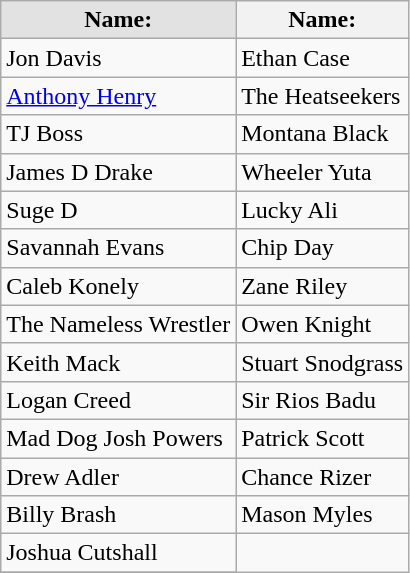<table class="wikitable">
<tr>
<th style="background: #e2e2e2;">Name:</th>
<th>Name:</th>
</tr>
<tr>
<td>Jon Davis</td>
<td>Ethan Case</td>
</tr>
<tr>
<td><a href='#'>Anthony Henry</a></td>
<td>The Heatseekers</td>
</tr>
<tr>
<td>TJ Boss</td>
<td>Montana Black</td>
</tr>
<tr>
<td>James D Drake</td>
<td>Wheeler Yuta</td>
</tr>
<tr>
<td>Suge D</td>
<td>Lucky Ali</td>
</tr>
<tr>
<td>Savannah Evans</td>
<td>Chip Day</td>
</tr>
<tr>
<td>Caleb Konely</td>
<td>Zane Riley</td>
</tr>
<tr>
<td>The Nameless Wrestler</td>
<td>Owen Knight</td>
</tr>
<tr>
<td>Keith Mack</td>
<td>Stuart Snodgrass</td>
</tr>
<tr>
<td>Logan Creed</td>
<td>Sir Rios Badu</td>
</tr>
<tr>
<td>Mad Dog Josh Powers</td>
<td>Patrick Scott</td>
</tr>
<tr>
<td>Drew Adler</td>
<td>Chance Rizer</td>
</tr>
<tr>
<td>Billy Brash</td>
<td>Mason Myles</td>
</tr>
<tr>
<td>Joshua Cutshall</td>
</tr>
<tr>
</tr>
</table>
